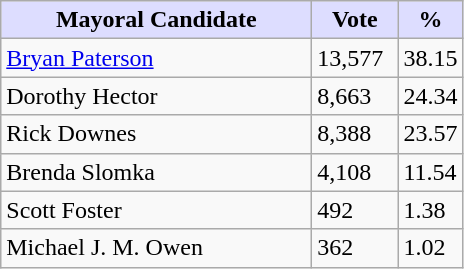<table class="wikitable">
<tr>
<th style="background:#ddf; width:200px;">Mayoral Candidate</th>
<th style="background:#ddf; width:50px;">Vote</th>
<th style="background:#ddf; width:30px;">%</th>
</tr>
<tr>
<td><a href='#'>Bryan Paterson</a></td>
<td>13,577</td>
<td>38.15</td>
</tr>
<tr>
<td>Dorothy Hector</td>
<td>8,663</td>
<td>24.34</td>
</tr>
<tr>
<td>Rick Downes</td>
<td>8,388</td>
<td>23.57</td>
</tr>
<tr>
<td>Brenda Slomka</td>
<td>4,108</td>
<td>11.54</td>
</tr>
<tr>
<td>Scott Foster</td>
<td>492</td>
<td>1.38</td>
</tr>
<tr>
<td>Michael J. M. Owen</td>
<td>362</td>
<td>1.02</td>
</tr>
</table>
